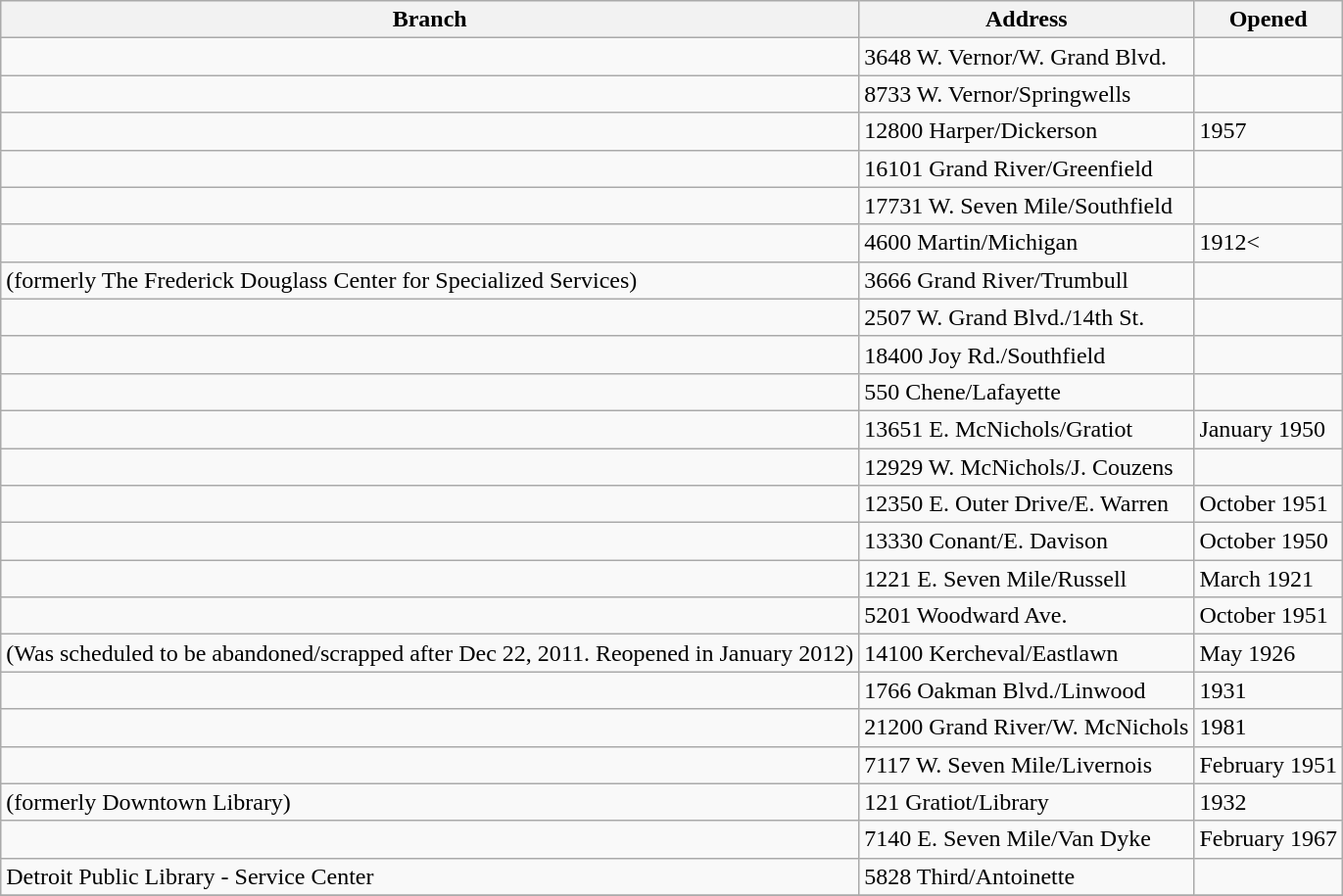<table class="wikitable">
<tr>
<th>Branch</th>
<th>Address</th>
<th>Opened</th>
</tr>
<tr>
<td></td>
<td>3648 W. Vernor/W. Grand Blvd.</td>
<td></td>
</tr>
<tr>
<td></td>
<td>8733 W. Vernor/Springwells</td>
<td></td>
</tr>
<tr>
<td></td>
<td>12800 Harper/Dickerson</td>
<td>1957</td>
</tr>
<tr>
<td></td>
<td>16101 Grand River/Greenfield</td>
<td></td>
</tr>
<tr>
<td></td>
<td>17731 W. Seven Mile/Southfield</td>
<td></td>
</tr>
<tr>
<td></td>
<td>4600 Martin/Michigan</td>
<td>1912<</td>
</tr>
<tr>
<td> (formerly The Frederick Douglass Center for Specialized Services)</td>
<td>3666 Grand River/Trumbull</td>
<td></td>
</tr>
<tr>
<td></td>
<td>2507 W. Grand Blvd./14th St.</td>
<td></td>
</tr>
<tr>
<td></td>
<td>18400 Joy Rd./Southfield</td>
<td></td>
</tr>
<tr>
<td></td>
<td>550 Chene/Lafayette</td>
<td></td>
</tr>
<tr>
<td></td>
<td>13651 E. McNichols/Gratiot</td>
<td>January 1950</td>
</tr>
<tr>
<td></td>
<td>12929 W. McNichols/J. Couzens</td>
<td></td>
</tr>
<tr>
<td></td>
<td>12350 E. Outer Drive/E. Warren</td>
<td>October 1951</td>
</tr>
<tr>
<td></td>
<td>13330 Conant/E. Davison</td>
<td>October 1950</td>
</tr>
<tr>
<td></td>
<td>1221 E. Seven Mile/Russell</td>
<td>March 1921</td>
</tr>
<tr>
<td></td>
<td>5201 Woodward Ave.</td>
<td>October 1951</td>
</tr>
<tr>
<td> (Was scheduled to be abandoned/scrapped after Dec 22, 2011. Reopened in January 2012)</td>
<td>14100 Kercheval/Eastlawn</td>
<td>May 1926</td>
</tr>
<tr>
<td></td>
<td>1766 Oakman Blvd./Linwood</td>
<td>1931</td>
</tr>
<tr>
<td></td>
<td>21200 Grand River/W. McNichols</td>
<td>1981</td>
</tr>
<tr>
<td></td>
<td>7117 W. Seven Mile/Livernois</td>
<td>February 1951</td>
</tr>
<tr>
<td> (formerly Downtown Library)</td>
<td>121 Gratiot/Library</td>
<td>1932</td>
</tr>
<tr>
<td></td>
<td>7140 E. Seven Mile/Van Dyke</td>
<td>February 1967</td>
</tr>
<tr>
<td>Detroit Public Library - Service Center</td>
<td>5828 Third/Antoinette</td>
<td></td>
</tr>
<tr>
</tr>
</table>
